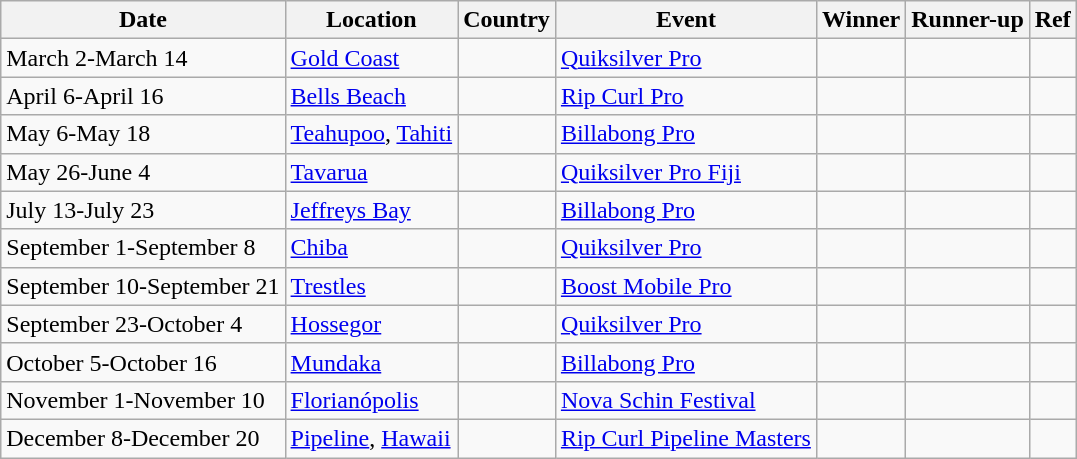<table class="wikitable">
<tr>
<th>Date</th>
<th>Location</th>
<th>Country</th>
<th>Event</th>
<th>Winner</th>
<th>Runner-up</th>
<th>Ref</th>
</tr>
<tr>
<td>March 2-March 14</td>
<td><a href='#'>Gold Coast</a></td>
<td></td>
<td><a href='#'>Quiksilver Pro</a></td>
<td></td>
<td></td>
<td></td>
</tr>
<tr>
<td>April 6-April 16</td>
<td><a href='#'>Bells Beach</a></td>
<td></td>
<td><a href='#'>Rip Curl Pro</a></td>
<td></td>
<td></td>
<td></td>
</tr>
<tr>
<td>May 6-May 18</td>
<td><a href='#'>Teahupoo</a>, <a href='#'>Tahiti</a></td>
<td></td>
<td><a href='#'>Billabong Pro</a></td>
<td></td>
<td></td>
<td></td>
</tr>
<tr>
<td>May 26-June 4</td>
<td><a href='#'>Tavarua</a></td>
<td></td>
<td><a href='#'>Quiksilver Pro Fiji</a></td>
<td></td>
<td></td>
<td></td>
</tr>
<tr>
<td>July 13-July 23</td>
<td><a href='#'>Jeffreys Bay</a></td>
<td></td>
<td><a href='#'>Billabong Pro</a></td>
<td></td>
<td></td>
<td></td>
</tr>
<tr>
<td>September 1-September 8</td>
<td><a href='#'>Chiba</a></td>
<td></td>
<td><a href='#'>Quiksilver Pro</a></td>
<td></td>
<td></td>
<td></td>
</tr>
<tr>
<td>September 10-September 21</td>
<td><a href='#'>Trestles</a></td>
<td></td>
<td><a href='#'>Boost Mobile Pro</a></td>
<td></td>
<td></td>
<td></td>
</tr>
<tr>
<td>September 23-October 4</td>
<td><a href='#'>Hossegor</a></td>
<td></td>
<td><a href='#'>Quiksilver Pro</a></td>
<td></td>
<td></td>
<td></td>
</tr>
<tr>
<td>October 5-October 16</td>
<td><a href='#'>Mundaka</a></td>
<td></td>
<td><a href='#'>Billabong Pro</a></td>
<td></td>
<td></td>
<td></td>
</tr>
<tr>
<td>November 1-November 10</td>
<td><a href='#'>Florianópolis</a></td>
<td></td>
<td><a href='#'>Nova Schin Festival</a></td>
<td></td>
<td></td>
<td></td>
</tr>
<tr>
<td>December 8-December 20</td>
<td><a href='#'>Pipeline</a>, <a href='#'>Hawaii</a></td>
<td></td>
<td><a href='#'>Rip Curl Pipeline Masters</a></td>
<td></td>
<td></td>
<td></td>
</tr>
</table>
